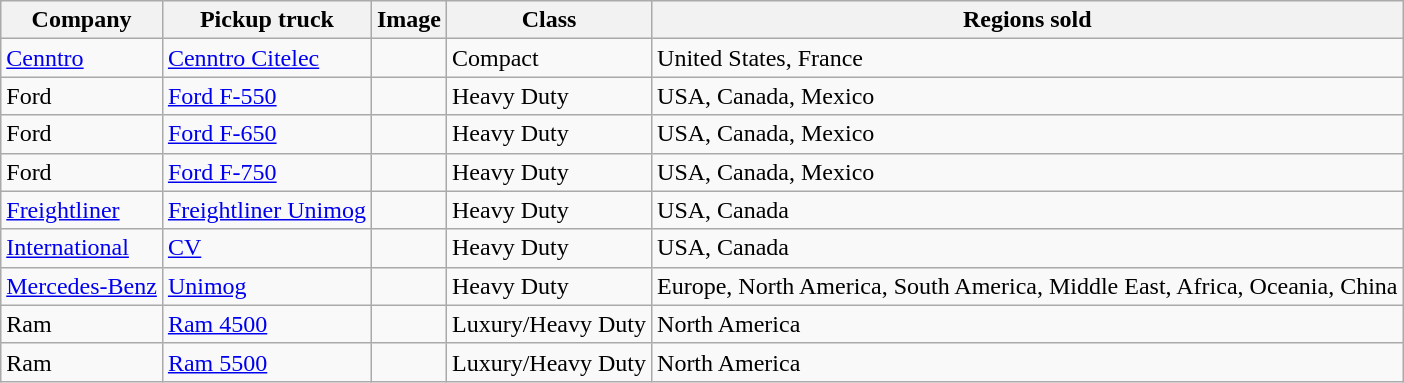<table class="wikitable sortable">
<tr>
<th>Company</th>
<th>Pickup truck</th>
<th class="unsortable">Image</th>
<th>Class</th>
<th>Regions sold</th>
</tr>
<tr>
<td><a href='#'>Cenntro</a></td>
<td><a href='#'>Cenntro Citelec</a></td>
<td></td>
<td>Compact</td>
<td>United States, France</td>
</tr>
<tr>
<td>Ford</td>
<td><a href='#'>Ford F-550</a></td>
<td></td>
<td>Heavy Duty</td>
<td>USA, Canada, Mexico</td>
</tr>
<tr>
<td>Ford</td>
<td><a href='#'>Ford F-650</a></td>
<td></td>
<td>Heavy Duty</td>
<td>USA, Canada, Mexico</td>
</tr>
<tr>
<td>Ford</td>
<td><a href='#'>Ford F-750</a></td>
<td></td>
<td>Heavy Duty</td>
<td>USA, Canada, Mexico</td>
</tr>
<tr>
<td><a href='#'>Freightliner</a></td>
<td><a href='#'>Freightliner Unimog</a></td>
<td></td>
<td>Heavy Duty</td>
<td>USA, Canada</td>
</tr>
<tr>
<td><a href='#'>International</a></td>
<td><a href='#'>CV</a></td>
<td></td>
<td>Heavy Duty</td>
<td>USA, Canada</td>
</tr>
<tr>
<td><a href='#'>Mercedes-Benz</a></td>
<td><a href='#'>Unimog</a></td>
<td><br></td>
<td>Heavy Duty</td>
<td>Europe, North America, South America, Middle East, Africa, Oceania, China</td>
</tr>
<tr>
<td Ram Trucks>Ram</td>
<td><a href='#'>Ram 4500</a></td>
<td></td>
<td>Luxury/Heavy Duty</td>
<td>North America</td>
</tr>
<tr>
<td Ram Trucks>Ram</td>
<td><a href='#'>Ram 5500</a></td>
<td></td>
<td>Luxury/Heavy Duty</td>
<td>North America</td>
</tr>
</table>
